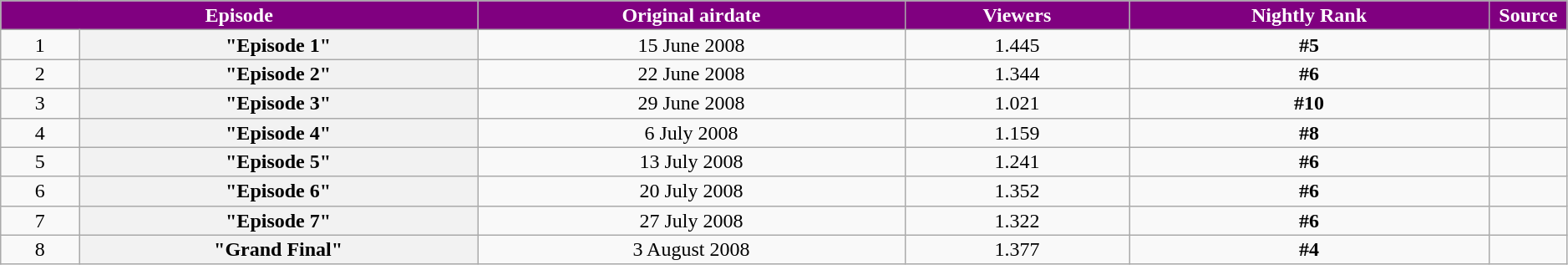<table class="wikitable plainrowheaders" style="text-align:center; line-height:16px; width:99%;">
<tr>
<th scope="col" style="background:purple; color:white;" colspan="2">Episode</th>
<th scope="col" style="background:purple; color:white;">Original airdate</th>
<th scope="col" style="background:purple; color:white;">Viewers<br><small></small></th>
<th scope="col" style="background:purple; color:white;">Nightly Rank</th>
<th scope="col" style="background:purple; color:white; width:05%;">Source</th>
</tr>
<tr>
<td style="width:05%;">1</td>
<th scope="row" style="text-align:center"><strong>"Episode 1"</strong></th>
<td>15 June 2008</td>
<td>1.445</td>
<td><strong>#5</strong></td>
<td></td>
</tr>
<tr>
<td style="width:05%;">2</td>
<th scope="row" style="text-align:center"><strong>"Episode 2"</strong></th>
<td>22 June 2008</td>
<td>1.344</td>
<td><strong>#6</strong></td>
<td></td>
</tr>
<tr>
<td style="width:05%;">3</td>
<th scope="row" style="text-align:center"><strong>"Episode 3"</strong></th>
<td>29 June 2008</td>
<td>1.021</td>
<td><strong>#10</strong></td>
<td></td>
</tr>
<tr>
<td style="width:05%;">4</td>
<th scope="row" style="text-align:center"><strong>"Episode 4"</strong></th>
<td>6 July 2008</td>
<td>1.159</td>
<td><strong>#8</strong></td>
<td></td>
</tr>
<tr>
<td style="width:05%;">5</td>
<th scope="row" style="text-align:center"><strong>"Episode 5"</strong></th>
<td>13 July 2008</td>
<td>1.241</td>
<td><strong>#6</strong></td>
<td></td>
</tr>
<tr>
<td style="width:05%;">6</td>
<th scope="row" style="text-align:center"><strong>"Episode 6"</strong></th>
<td>20 July 2008</td>
<td>1.352</td>
<td><strong>#6</strong></td>
<td></td>
</tr>
<tr>
<td style="width:05%;">7</td>
<th scope="row" style="text-align:center"><strong>"Episode 7"</strong></th>
<td>27 July 2008</td>
<td>1.322</td>
<td><strong>#6</strong></td>
<td></td>
</tr>
<tr>
<td style="width:05%;">8</td>
<th scope="row" style="text-align:center"><strong>"Grand Final"</strong></th>
<td>3 August 2008</td>
<td>1.377</td>
<td><strong>#4</strong></td>
<td></td>
</tr>
</table>
